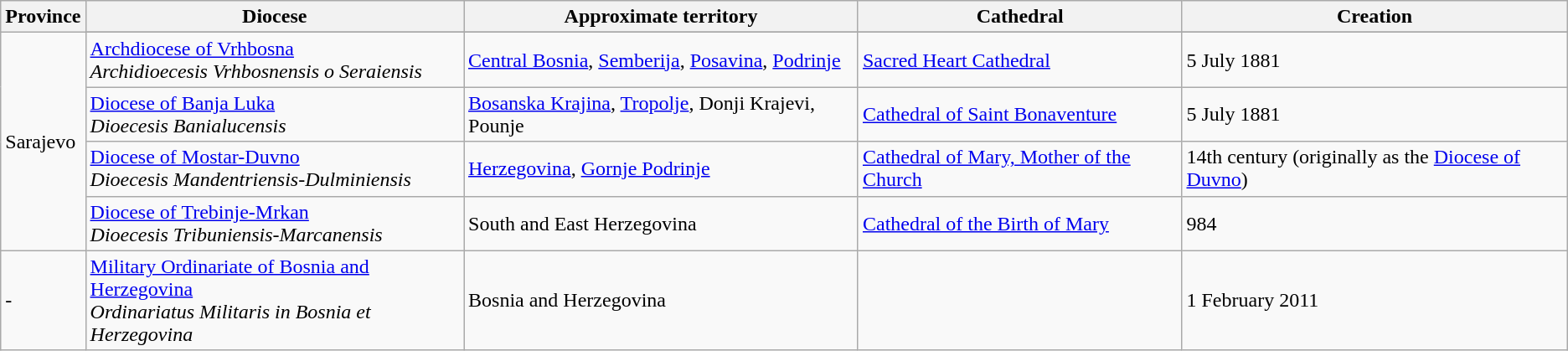<table class="wikitable">
<tr>
<th>Province</th>
<th>Diocese</th>
<th>Approximate territory</th>
<th>Cathedral</th>
<th>Creation</th>
</tr>
<tr>
<td rowspan="5">Sarajevo</td>
</tr>
<tr>
<td><a href='#'>Archdiocese of Vrhbosna</a><br><em>Archidioecesis Vrhbosnensis o Seraiensis</em></td>
<td><a href='#'>Central Bosnia</a>, <a href='#'>Semberija</a>, <a href='#'>Posavina</a>, <a href='#'>Podrinje</a></td>
<td><a href='#'>Sacred Heart Cathedral</a></td>
<td>5 July 1881</td>
</tr>
<tr>
<td><a href='#'>Diocese of Banja Luka</a><br><em>Dioecesis Banialucensis</em></td>
<td><a href='#'>Bosanska Krajina</a>, <a href='#'>Tropolje</a>, Donji Krajevi, Pounje</td>
<td><a href='#'>Cathedral of Saint Bonaventure</a></td>
<td>5 July 1881</td>
</tr>
<tr>
<td><a href='#'>Diocese of Mostar-Duvno</a><br><em>Dioecesis Mandentriensis-Dulminiensis</em></td>
<td><a href='#'>Herzegovina</a>, <a href='#'>Gornje Podrinje</a></td>
<td><a href='#'>Cathedral of Mary, Mother of the Church</a></td>
<td>14th century (originally as the <a href='#'>Diocese of Duvno</a>)</td>
</tr>
<tr>
<td><a href='#'>Diocese of Trebinje-Mrkan</a><br><em>Dioecesis Tribuniensis-Marcanensis</em></td>
<td>South and East Herzegovina</td>
<td><a href='#'>Cathedral of the Birth of Mary</a></td>
<td>984</td>
</tr>
<tr>
<td rowspan="1">-</td>
<td><a href='#'>Military Ordinariate of Bosnia and Herzegovina</a><br><em>Ordinariatus Militaris in Bosnia et Herzegovina</em></td>
<td>Bosnia and Herzegovina</td>
<td></td>
<td>1 February 2011</td>
</tr>
</table>
